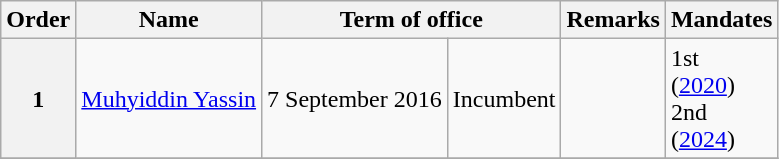<table class="wikitable">
<tr>
<th>Order</th>
<th>Name</th>
<th colspan="2">Term of office</th>
<th>Remarks</th>
<th>Mandates</th>
</tr>
<tr>
<th>1</th>
<td><a href='#'>Muhyiddin Yassin</a></td>
<td>7 September 2016</td>
<td>Incumbent</td>
<td></td>
<td>1st <br> (<a href='#'>2020</a>) <br> 2nd <br> (<a href='#'>2024</a>)</td>
</tr>
<tr>
</tr>
</table>
